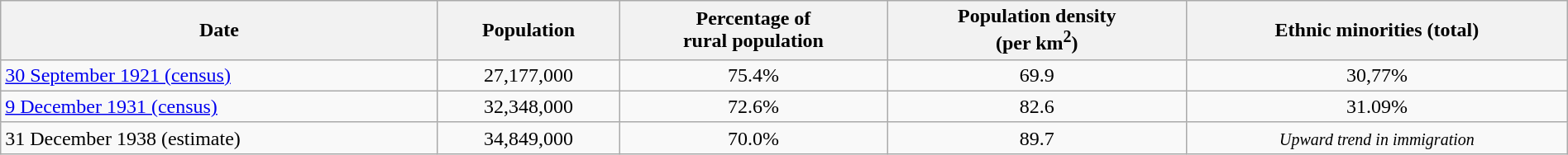<table class="wikitable" width="100%">
<tr>
<th>Date</th>
<th>Population</th>
<th>Percentage of<br>rural population</th>
<th>Population density<br>(per km<sup>2</sup>)</th>
<th>Ethnic minorities (total)</th>
</tr>
<tr>
<td align="left"><a href='#'>30 September 1921 (census)</a></td>
<td align="center">27,177,000</td>
<td align="center">75.4%</td>
<td align="center">69.9</td>
<td align="center">30,77%</td>
</tr>
<tr>
<td align="left"><a href='#'>9 December 1931 (census)</a></td>
<td align="center">32,348,000</td>
<td align="center">72.6%</td>
<td align="center">82.6</td>
<td align="center">31.09%</td>
</tr>
<tr>
<td align="left">31 December 1938 (estimate)</td>
<td align="center">34,849,000</td>
<td align="center">70.0%</td>
<td align="center">89.7</td>
<td align="center"><small><em>Upward trend in immigration</em></small></td>
</tr>
</table>
